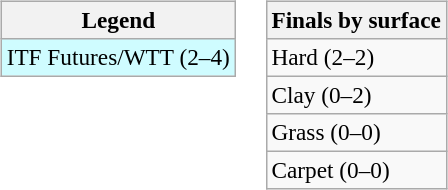<table>
<tr valign=top>
<td><br><table class=wikitable style=font-size:97%>
<tr>
<th>Legend</th>
</tr>
<tr bgcolor=cffcff>
<td>ITF Futures/WTT (2–4)</td>
</tr>
</table>
</td>
<td><br><table class=wikitable style=font-size:97%>
<tr>
<th>Finals by surface</th>
</tr>
<tr>
<td>Hard (2–2)</td>
</tr>
<tr>
<td>Clay (0–2)</td>
</tr>
<tr>
<td>Grass (0–0)</td>
</tr>
<tr>
<td>Carpet (0–0)</td>
</tr>
</table>
</td>
</tr>
</table>
